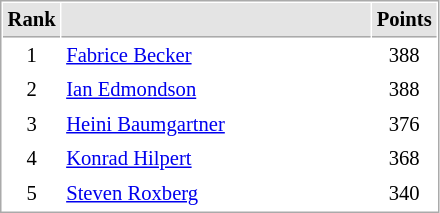<table cellspacing="1" cellpadding="3" style="border:1px solid #AAAAAA;font-size:86%">
<tr bgcolor="#E4E4E4">
<th style="border-bottom:1px solid #AAAAAA" width=10>Rank</th>
<th style="border-bottom:1px solid #AAAAAA" width=200></th>
<th style="border-bottom:1px solid #AAAAAA" width=20>Points</th>
</tr>
<tr>
<td align="center">1</td>
<td> <a href='#'>Fabrice Becker</a></td>
<td align=center>388</td>
</tr>
<tr>
<td align="center">2</td>
<td> <a href='#'>Ian Edmondson</a></td>
<td align=center>388</td>
</tr>
<tr>
<td align="center">3</td>
<td> <a href='#'>Heini Baumgartner</a></td>
<td align=center>376</td>
</tr>
<tr>
<td align="center">4</td>
<td> <a href='#'>Konrad Hilpert</a></td>
<td align=center>368</td>
</tr>
<tr>
<td align="center">5</td>
<td> <a href='#'>Steven Roxberg</a></td>
<td align=center>340</td>
</tr>
</table>
